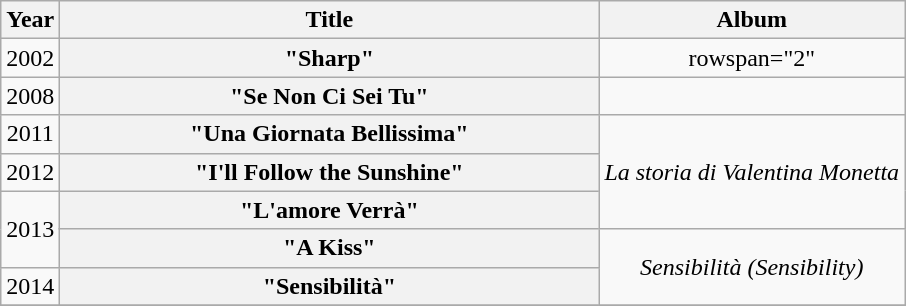<table class="wikitable plainrowheaders" style="text-align:center;">
<tr>
<th scope="col" style="width:1em;">Year</th>
<th scope="col" style="width:22em;">Title</th>
<th scope="col">Album</th>
</tr>
<tr>
<td>2002</td>
<th scope="row">"Sharp"</th>
<td>rowspan="2" </td>
</tr>
<tr>
<td>2008</td>
<th scope="row">"Se Non Ci Sei Tu"</th>
</tr>
<tr>
<td>2011</td>
<th scope="row">"Una Giornata Bellissima"</th>
<td rowspan="3"><em>La storia di Valentina Monetta</em></td>
</tr>
<tr>
<td>2012</td>
<th scope="row">"I'll Follow the Sunshine"</th>
</tr>
<tr>
<td rowspan="2">2013</td>
<th scope="row">"L'amore Verrà"</th>
</tr>
<tr>
<th scope="row">"A Kiss"</th>
<td rowspan="2"><em>Sensibilità (Sensibility)</em></td>
</tr>
<tr>
<td>2014</td>
<th scope="row">"Sensibilità"</th>
</tr>
<tr>
</tr>
</table>
